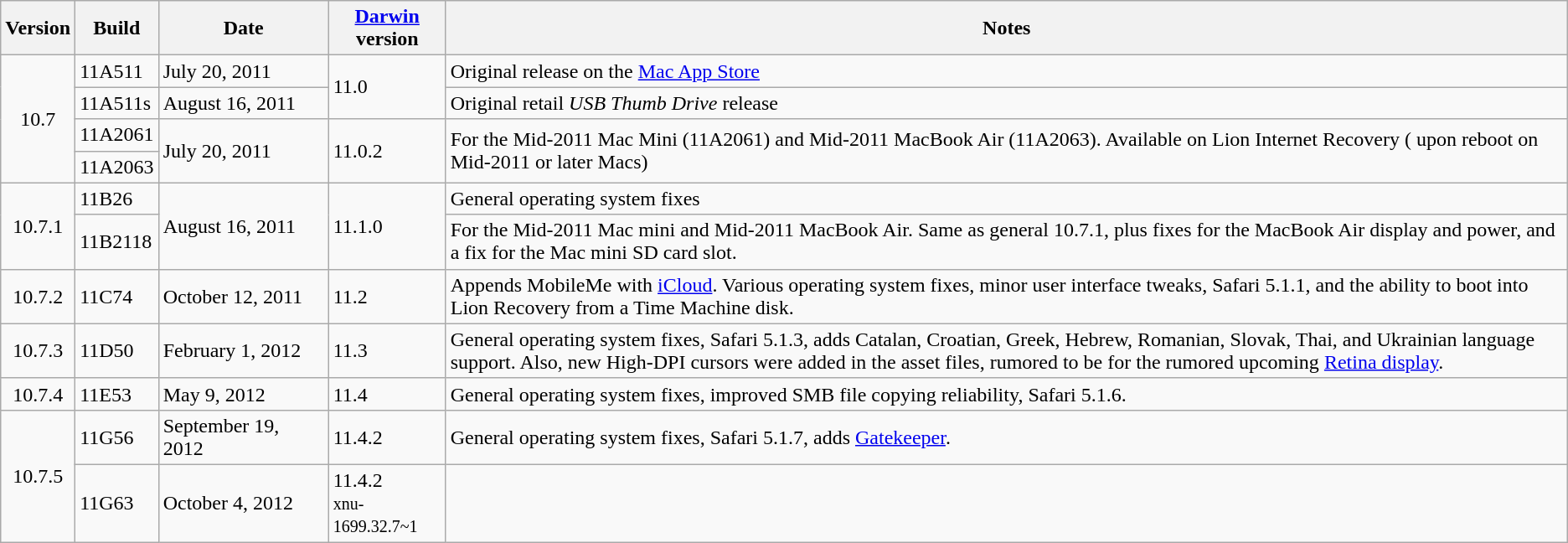<table class=wikitable>
<tr>
<th>Version</th>
<th>Build</th>
<th style=width:128px>Date</th>
<th style=width:86px><a href='#'>Darwin</a> version</th>
<th>Notes</th>
</tr>
<tr>
<td style=text-align:center rowspan=4>10.7</td>
<td>11A511</td>
<td>July 20, 2011</td>
<td rowspan=2>11.0</td>
<td>Original release on the <a href='#'>Mac App Store</a></td>
</tr>
<tr>
<td>11A511s</td>
<td>August 16, 2011</td>
<td>Original retail <em>USB Thumb Drive</em> release</td>
</tr>
<tr>
<td>11A2061</td>
<td rowspan=2>July 20, 2011</td>
<td rowspan=2>11.0.2</td>
<td rowspan=2>For the Mid-2011 Mac Mini (11A2061) and Mid-2011 MacBook Air (11A2063). Available on Lion Internet Recovery ( upon reboot on Mid-2011 or later Macs)</td>
</tr>
<tr>
<td>11A2063</td>
</tr>
<tr>
<td style=text-align:center rowspan=2>10.7.1</td>
<td>11B26</td>
<td rowspan=2>August 16, 2011</td>
<td rowspan=2>11.1.0</td>
<td>General operating system fixes</td>
</tr>
<tr>
<td>11B2118</td>
<td>For the Mid-2011 Mac mini and Mid-2011 MacBook Air. Same as general 10.7.1, plus fixes for the MacBook Air display and power, and a fix for the Mac mini SD card slot.</td>
</tr>
<tr>
<td style=text-align:center>10.7.2</td>
<td>11C74</td>
<td>October 12, 2011</td>
<td>11.2</td>
<td>Appends MobileMe with <a href='#'>iCloud</a>. Various operating system fixes, minor user interface tweaks, Safari 5.1.1, and the ability to boot into Lion Recovery from a Time Machine disk.</td>
</tr>
<tr>
<td style=text-align:center>10.7.3</td>
<td>11D50</td>
<td>February 1, 2012</td>
<td>11.3</td>
<td>General operating system fixes, Safari 5.1.3, adds Catalan, Croatian, Greek, Hebrew, Romanian, Slovak, Thai, and Ukrainian language support. Also, new High-DPI cursors were added in the asset files, rumored to be for the rumored upcoming <a href='#'>Retina display</a>.</td>
</tr>
<tr>
<td style=text-align:center>10.7.4</td>
<td>11E53</td>
<td>May 9, 2012</td>
<td>11.4</td>
<td>General operating system fixes, improved SMB file copying reliability, Safari 5.1.6.</td>
</tr>
<tr>
<td style=text-align:center rowspan=2>10.7.5</td>
<td>11G56</td>
<td>September 19, 2012</td>
<td>11.4.2</td>
<td>General operating system fixes, Safari 5.1.7, adds <a href='#'>Gatekeeper</a>.</td>
</tr>
<tr>
<td>11G63</td>
<td>October 4, 2012</td>
<td>11.4.2<br><small>xnu-1699.32.7~1</small></td>
<td></td>
</tr>
</table>
